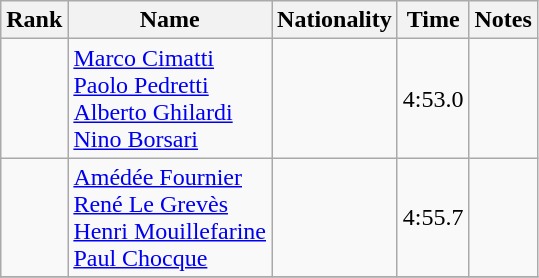<table class="wikitable sortable" style="text-align:center">
<tr>
<th>Rank</th>
<th>Name</th>
<th>Nationality</th>
<th>Time</th>
<th>Notes</th>
</tr>
<tr>
<td></td>
<td align=left><a href='#'>Marco Cimatti</a><br><a href='#'>Paolo Pedretti</a><br><a href='#'>Alberto Ghilardi</a><br><a href='#'>Nino Borsari</a></td>
<td align=left></td>
<td>4:53.0</td>
<td></td>
</tr>
<tr>
<td></td>
<td align=left><a href='#'>Amédée Fournier</a><br><a href='#'>René Le Grevès</a><br><a href='#'>Henri Mouillefarine</a><br><a href='#'>Paul Chocque</a></td>
<td align=left></td>
<td>4:55.7</td>
<td></td>
</tr>
<tr>
</tr>
</table>
